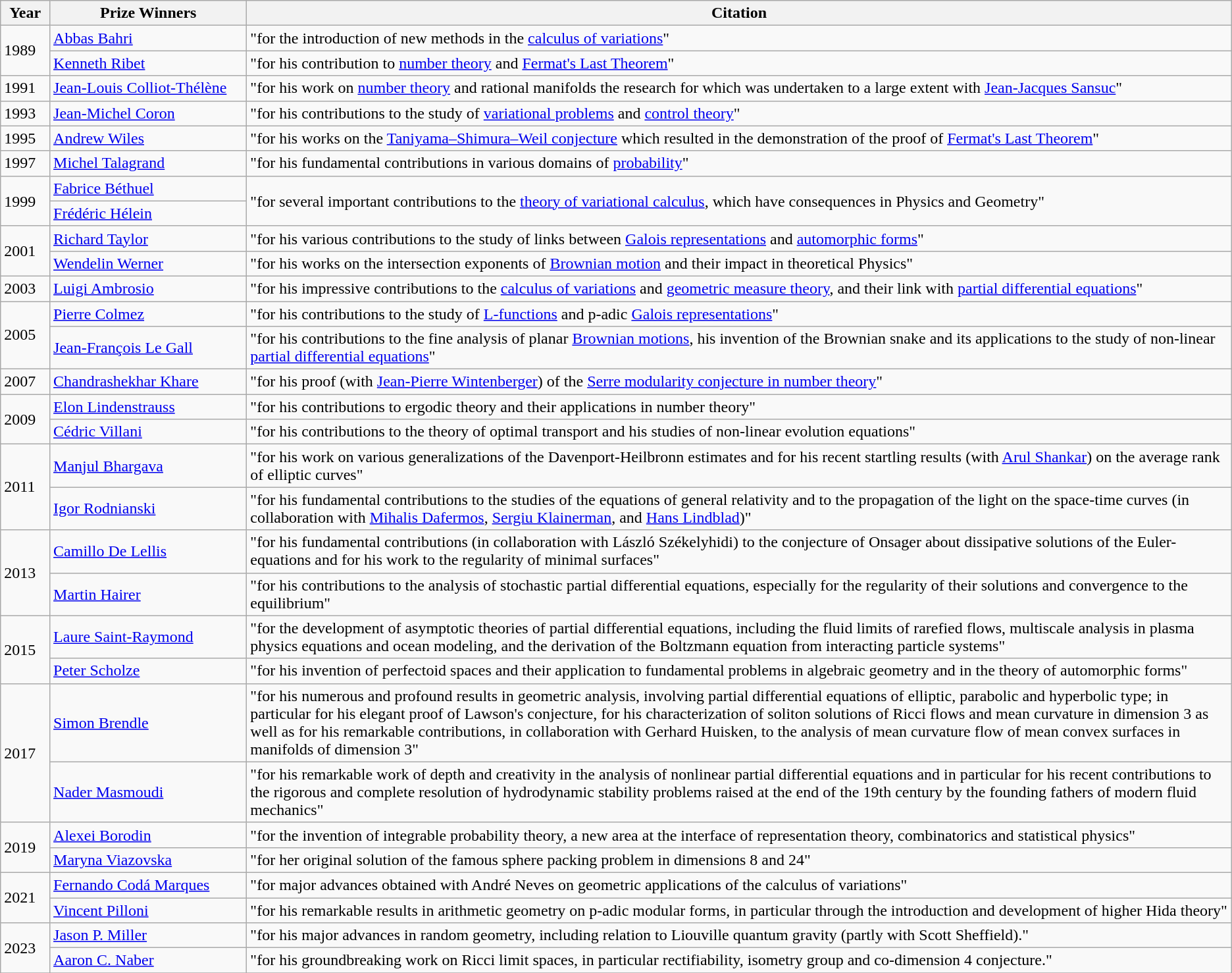<table class="wikitable">
<tr>
<th scope="col" style="width: 4%;">Year</th>
<th scope="col" style="width: 16%;">Prize Winners</th>
<th>Citation</th>
</tr>
<tr>
<td rowspan=2>1989</td>
<td><a href='#'>Abbas Bahri</a></td>
<td>"for the introduction of new methods in the <a href='#'>calculus of variations</a>"</td>
</tr>
<tr>
<td><a href='#'>Kenneth Ribet</a></td>
<td>"for his contribution to <a href='#'>number theory</a> and <a href='#'>Fermat's Last Theorem</a>"</td>
</tr>
<tr>
<td rowspan=1>1991</td>
<td><a href='#'>Jean-Louis Colliot-Thélène</a></td>
<td>"for his work on <a href='#'>number theory</a> and rational manifolds the research for which was undertaken to a large extent with <a href='#'>Jean-Jacques Sansuc</a>"</td>
</tr>
<tr>
<td rowspan=1>1993</td>
<td><a href='#'>Jean-Michel Coron</a></td>
<td>"for his contributions to the study of <a href='#'>variational problems</a> and <a href='#'>control theory</a>"</td>
</tr>
<tr>
<td rowspan=1>1995</td>
<td><a href='#'>Andrew Wiles</a></td>
<td>"for his works on the <a href='#'>Taniyama–Shimura–Weil conjecture</a> which resulted in the demonstration of the proof of <a href='#'>Fermat's Last Theorem</a>"</td>
</tr>
<tr>
<td rowspan=1>1997</td>
<td><a href='#'>Michel Talagrand</a></td>
<td>"for his fundamental contributions in various domains of <a href='#'>probability</a>"</td>
</tr>
<tr>
<td rowspan=2>1999</td>
<td><a href='#'>Fabrice Béthuel</a></td>
<td rowspan=2>"for several important contributions to the <a href='#'>theory of variational calculus</a>, which have consequences in Physics and Geometry"</td>
</tr>
<tr>
<td><a href='#'>Frédéric Hélein</a></td>
</tr>
<tr>
<td rowspan=2>2001</td>
<td><a href='#'>Richard Taylor</a></td>
<td>"for his various contributions to the study of links between <a href='#'>Galois representations</a> and <a href='#'>automorphic forms</a>"</td>
</tr>
<tr>
<td><a href='#'>Wendelin Werner</a></td>
<td>"for his works on the intersection exponents of <a href='#'>Brownian motion</a> and their impact in theoretical Physics"</td>
</tr>
<tr>
<td rowspan=1>2003</td>
<td><a href='#'>Luigi Ambrosio</a></td>
<td>"for his impressive contributions to the <a href='#'>calculus of variations</a> and <a href='#'>geometric measure theory</a>, and their link with <a href='#'>partial differential equations</a>"</td>
</tr>
<tr>
<td rowspan=2>2005</td>
<td><a href='#'>Pierre Colmez</a></td>
<td>"for his contributions to the study of <a href='#'>L-functions</a> and p-adic <a href='#'>Galois representations</a>"</td>
</tr>
<tr>
<td><a href='#'>Jean-François Le Gall</a></td>
<td>"for his contributions to the fine analysis of planar <a href='#'>Brownian motions</a>, his invention of the Brownian snake and its applications to the study of non-linear <a href='#'>partial differential equations</a>"</td>
</tr>
<tr>
<td rowspan=1>2007</td>
<td><a href='#'>Chandrashekhar Khare</a></td>
<td>"for his proof (with <a href='#'>Jean-Pierre Wintenberger</a>) of the <a href='#'>Serre modularity conjecture in number theory</a>"</td>
</tr>
<tr>
<td rowspan=2>2009</td>
<td><a href='#'>Elon Lindenstrauss</a></td>
<td>"for his contributions to ergodic theory and their applications in number theory"</td>
</tr>
<tr>
<td><a href='#'>Cédric Villani</a></td>
<td>"for his contributions to the theory of optimal transport and his studies of non-linear evolution equations"</td>
</tr>
<tr>
<td rowspan=2>2011</td>
<td><a href='#'>Manjul Bhargava</a></td>
<td>"for his work on various generalizations of the Davenport-Heilbronn estimates and for his recent startling results (with <a href='#'>Arul Shankar</a>) on the average rank of elliptic curves"</td>
</tr>
<tr>
<td><a href='#'>Igor Rodnianski</a></td>
<td>"for his fundamental contributions to the studies of the equations of general relativity and to the propagation of the light on the space-time curves (in collaboration with <a href='#'>Mihalis Dafermos</a>, <a href='#'>Sergiu Klainerman</a>, and <a href='#'>Hans Lindblad</a>)"</td>
</tr>
<tr>
<td rowspan=2>2013</td>
<td><a href='#'>Camillo De Lellis</a></td>
<td>"for his fundamental contributions (in collaboration with László Székelyhidi) to the conjecture of Onsager about dissipative solutions of the Euler-equations and for his work to the regularity of minimal surfaces"</td>
</tr>
<tr>
<td><a href='#'>Martin Hairer</a></td>
<td>"for his contributions to the analysis of stochastic partial differential equations, especially for the regularity of their solutions and convergence to the equilibrium"</td>
</tr>
<tr>
<td rowspan=2>2015</td>
<td><a href='#'>Laure Saint-Raymond</a></td>
<td>"for the development of asymptotic theories of partial differential equations, including the fluid limits of rarefied flows, multiscale analysis in plasma physics equations and ocean modeling, and the derivation of the Boltzmann equation from interacting particle systems"</td>
</tr>
<tr>
<td><a href='#'>Peter Scholze</a></td>
<td>"for his invention of perfectoid spaces and their application to fundamental problems in algebraic geometry and in the theory of automorphic forms"</td>
</tr>
<tr>
<td rowspan=2>2017</td>
<td><a href='#'>Simon Brendle</a></td>
<td>"for his numerous and profound results in geometric analysis, involving partial differential equations of elliptic, parabolic and hyperbolic type; in particular for his elegant proof of Lawson's conjecture, for his characterization of soliton solutions of Ricci flows and mean curvature in dimension 3 as well as for his remarkable contributions, in collaboration with Gerhard Huisken, to the analysis of mean curvature flow of mean convex surfaces in manifolds of dimension 3"</td>
</tr>
<tr>
<td><a href='#'>Nader Masmoudi</a></td>
<td>"for his remarkable work of depth and creativity in the analysis of nonlinear partial differential equations and in particular for his recent contributions to the rigorous and complete resolution of hydrodynamic stability problems raised at the end of the 19th century by the founding fathers of modern fluid mechanics"</td>
</tr>
<tr>
<td rowspan=2>2019</td>
<td><a href='#'>Alexei Borodin</a></td>
<td>"for the invention of integrable probability theory, a new area at the interface of representation theory, combinatorics and statistical physics"</td>
</tr>
<tr>
<td><a href='#'>Maryna Viazovska</a></td>
<td>"for her original solution of the famous sphere packing problem in dimensions 8 and 24"</td>
</tr>
<tr>
<td rowspan=2>2021</td>
<td><a href='#'>Fernando Codá Marques</a></td>
<td>"for major advances obtained with André Neves on geometric applications of the calculus of variations"</td>
</tr>
<tr>
<td><a href='#'>Vincent Pilloni</a></td>
<td>"for his remarkable results in arithmetic geometry on p-adic modular forms, in particular through the introduction and development of higher Hida theory"</td>
</tr>
<tr>
<td rowspan=2>2023</td>
<td><a href='#'>Jason P. Miller</a></td>
<td>"for his major advances in random geometry, including relation to Liouville quantum gravity (partly with Scott Sheffield)."</td>
</tr>
<tr>
<td><a href='#'>Aaron C. Naber</a></td>
<td>"for his groundbreaking work on Ricci limit spaces, in particular rectifiability, isometry group and co-dimension 4 conjecture."</td>
</tr>
<tr>
</tr>
</table>
